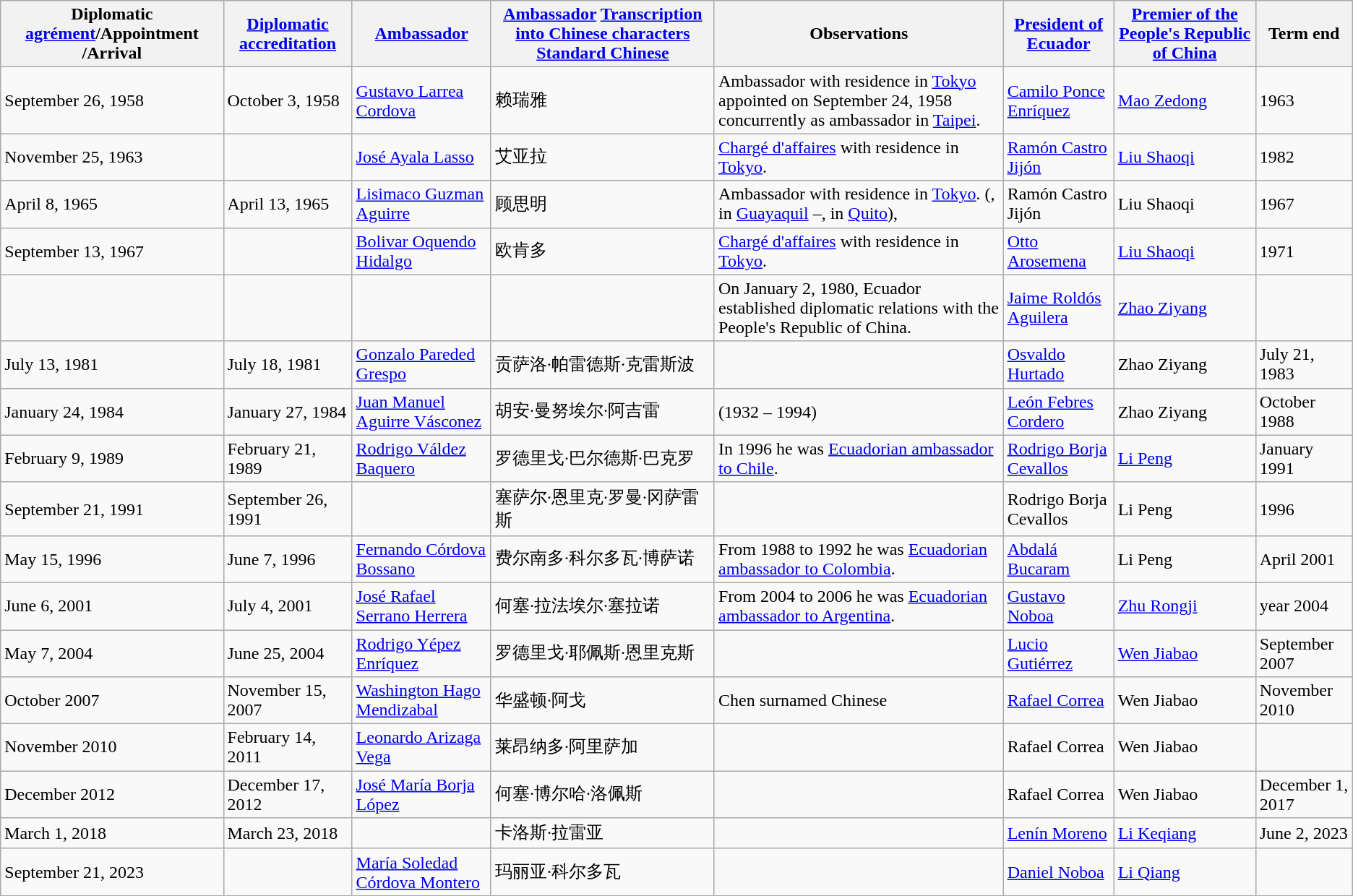<table class="wikitable sortable">
<tr>
<th>Diplomatic <a href='#'>agrément</a>/Appointment /Arrival</th>
<th><a href='#'>Diplomatic accreditation</a></th>
<th><a href='#'>Ambassador</a></th>
<th><a href='#'>Ambassador</a> <a href='#'>Transcription into Chinese characters</a> <a href='#'>Standard Chinese</a></th>
<th>Observations</th>
<th><a href='#'>President of Ecuador</a></th>
<th><a href='#'>Premier of the People's Republic of China</a></th>
<th>Term end</th>
</tr>
<tr>
<td>September 26, 1958</td>
<td>October 3, 1958</td>
<td><a href='#'>Gustavo Larrea Cordova </a></td>
<td>赖瑞雅</td>
<td>Ambassador with residence in <a href='#'>Tokyo</a> appointed on September 24, 1958 concurrently as ambassador in <a href='#'>Taipei</a>.</td>
<td><a href='#'>Camilo Ponce Enríquez</a></td>
<td><a href='#'>Mao Zedong</a></td>
<td>1963</td>
</tr>
<tr>
<td>November 25, 1963</td>
<td></td>
<td><a href='#'>José Ayala Lasso</a></td>
<td>艾亚拉</td>
<td><a href='#'>Chargé d'affaires</a> with residence in <a href='#'>Tokyo</a>.</td>
<td><a href='#'>Ramón Castro Jijón</a></td>
<td><a href='#'>Liu Shaoqi</a></td>
<td>1982</td>
</tr>
<tr>
<td>April 8, 1965</td>
<td>April 13, 1965</td>
<td><a href='#'>Lisimaco Guzman Aguirre</a></td>
<td>顾思明</td>
<td>Ambassador with residence in <a href='#'>Tokyo</a>. (, in <a href='#'>Guayaquil</a> –, in <a href='#'>Quito</a>),</td>
<td>Ramón Castro Jijón</td>
<td>Liu Shaoqi</td>
<td>1967</td>
</tr>
<tr>
<td>September 13, 1967</td>
<td></td>
<td><a href='#'>Bolivar Oquendo Hidalgo</a></td>
<td>欧肯多</td>
<td><a href='#'>Chargé d'affaires</a> with residence in <a href='#'>Tokyo</a>.</td>
<td><a href='#'>Otto Arosemena</a></td>
<td><a href='#'>Liu Shaoqi</a></td>
<td>1971</td>
</tr>
<tr>
<td></td>
<td></td>
<td></td>
<td></td>
<td>On January 2, 1980, Ecuador established diplomatic relations with the People's Republic of China.</td>
<td><a href='#'>Jaime Roldós Aguilera</a></td>
<td><a href='#'>Zhao Ziyang</a></td>
<td></td>
</tr>
<tr>
<td>July 13, 1981</td>
<td>July 18, 1981</td>
<td><a href='#'>Gonzalo Pareded Grespo</a></td>
<td>贡萨洛·帕雷德斯·克雷斯波</td>
<td></td>
<td><a href='#'>Osvaldo Hurtado</a></td>
<td>Zhao Ziyang</td>
<td>July 21, 1983</td>
</tr>
<tr>
<td>January 24, 1984</td>
<td>January 27, 1984</td>
<td><a href='#'>Juan Manuel Aguirre Vásconez </a></td>
<td>胡安·曼努埃尔·阿吉雷</td>
<td>(1932 – 1994)</td>
<td><a href='#'>León Febres Cordero</a></td>
<td>Zhao Ziyang</td>
<td>October 1988</td>
</tr>
<tr>
<td>February 9, 1989</td>
<td>February 21, 1989</td>
<td><a href='#'>Rodrigo Váldez Baquero </a></td>
<td>罗德里戈·巴尔德斯·巴克罗</td>
<td>In 1996 he was <a href='#'>Ecuadorian ambassador to Chile</a>.</td>
<td><a href='#'>Rodrigo Borja Cevallos</a></td>
<td><a href='#'>Li Peng</a></td>
<td>January 1991</td>
</tr>
<tr>
<td>September 21, 1991</td>
<td>September 26, 1991</td>
<td></td>
<td>塞萨尔·恩里克·罗曼·冈萨雷斯</td>
<td></td>
<td>Rodrigo Borja Cevallos</td>
<td>Li Peng</td>
<td>1996</td>
</tr>
<tr>
<td>May 15, 1996</td>
<td>June 7, 1996</td>
<td><a href='#'>Fernando Córdova Bossano </a></td>
<td>费尔南多·科尔多瓦·博萨诺</td>
<td>From 1988 to 1992 he was <a href='#'>Ecuadorian ambassador to Colombia</a>.</td>
<td><a href='#'>Abdalá Bucaram</a></td>
<td>Li Peng</td>
<td>April 2001</td>
</tr>
<tr>
<td>June 6, 2001</td>
<td>July 4, 2001</td>
<td><a href='#'>José Rafael Serrano Herrera </a></td>
<td>何塞·拉法埃尔·塞拉诺</td>
<td>From 2004 to 2006 he was <a href='#'>Ecuadorian ambassador to Argentina</a>.</td>
<td><a href='#'>Gustavo Noboa</a></td>
<td><a href='#'>Zhu Rongji</a></td>
<td>year 2004</td>
</tr>
<tr>
<td>May 7, 2004</td>
<td>June 25, 2004</td>
<td><a href='#'>Rodrigo Yépez Enríquez </a></td>
<td>罗德里戈·耶佩斯·恩里克斯</td>
<td></td>
<td><a href='#'>Lucio Gutiérrez</a></td>
<td><a href='#'>Wen Jiabao</a></td>
<td>September 2007</td>
</tr>
<tr>
<td>October 2007</td>
<td>November 15, 2007</td>
<td><a href='#'>Washington Hago Mendizabal </a></td>
<td>华盛顿·阿戈</td>
<td>Chen surnamed Chinese</td>
<td><a href='#'>Rafael Correa</a></td>
<td>Wen Jiabao</td>
<td>November 2010</td>
</tr>
<tr>
<td>November 2010</td>
<td>February 14, 2011</td>
<td><a href='#'>Leonardo Arizaga Vega </a></td>
<td>莱昂纳多·阿里萨加</td>
<td></td>
<td>Rafael Correa</td>
<td>Wen Jiabao</td>
<td></td>
</tr>
<tr>
<td>December 2012</td>
<td>December 17, 2012</td>
<td><a href='#'>José María Borja López </a></td>
<td>何塞·博尔哈·洛佩斯</td>
<td></td>
<td>Rafael Correa</td>
<td>Wen Jiabao</td>
<td>December 1, 2017</td>
</tr>
<tr>
<td>March 1, 2018</td>
<td>March 23, 2018</td>
<td></td>
<td>卡洛斯·拉雷亚</td>
<td></td>
<td><a href='#'>Lenín Moreno</a></td>
<td><a href='#'>Li Keqiang</a></td>
<td>June 2, 2023</td>
</tr>
<tr>
<td>September 21, 2023</td>
<td></td>
<td><a href='#'>María Soledad Córdova Montero</a></td>
<td>玛丽亚·科尔多瓦</td>
<td></td>
<td><a href='#'>Daniel Noboa</a></td>
<td><a href='#'>Li Qiang</a></td>
<td></td>
</tr>
</table>
